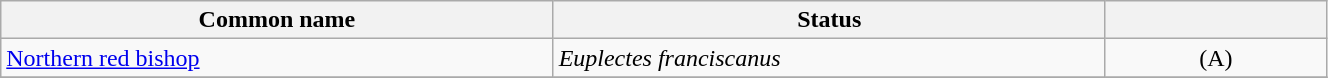<table width=70% class="wikitable">
<tr>
<th width=20%>Common name</th>
<th width=20%>Status</th>
<th width=8%></th>
</tr>
<tr>
<td><a href='#'>Northern red bishop</a></td>
<td><em>Euplectes franciscanus</em></td>
<td align=center>(A)</td>
</tr>
<tr>
</tr>
</table>
